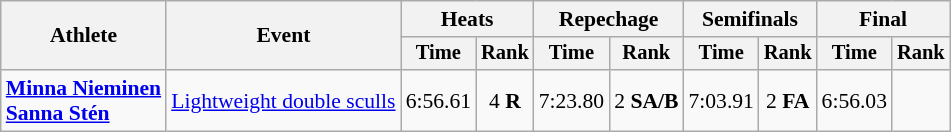<table class="wikitable" style="font-size:90%">
<tr>
<th rowspan="2">Athlete</th>
<th rowspan="2">Event</th>
<th colspan="2">Heats</th>
<th colspan="2">Repechage</th>
<th colspan="2">Semifinals</th>
<th colspan="2">Final</th>
</tr>
<tr style="font-size:95%">
<th>Time</th>
<th>Rank</th>
<th>Time</th>
<th>Rank</th>
<th>Time</th>
<th>Rank</th>
<th>Time</th>
<th>Rank</th>
</tr>
<tr align=center>
<td align=left><strong><a href='#'>Minna Nieminen</a><br><a href='#'>Sanna Stén</a></strong></td>
<td align=left><a href='#'>Lightweight double sculls</a></td>
<td>6:56.61</td>
<td>4 <strong>R</strong></td>
<td>7:23.80</td>
<td>2 <strong>SA/B</strong></td>
<td>7:03.91</td>
<td>2 <strong>FA</strong></td>
<td>6:56.03</td>
<td></td>
</tr>
</table>
